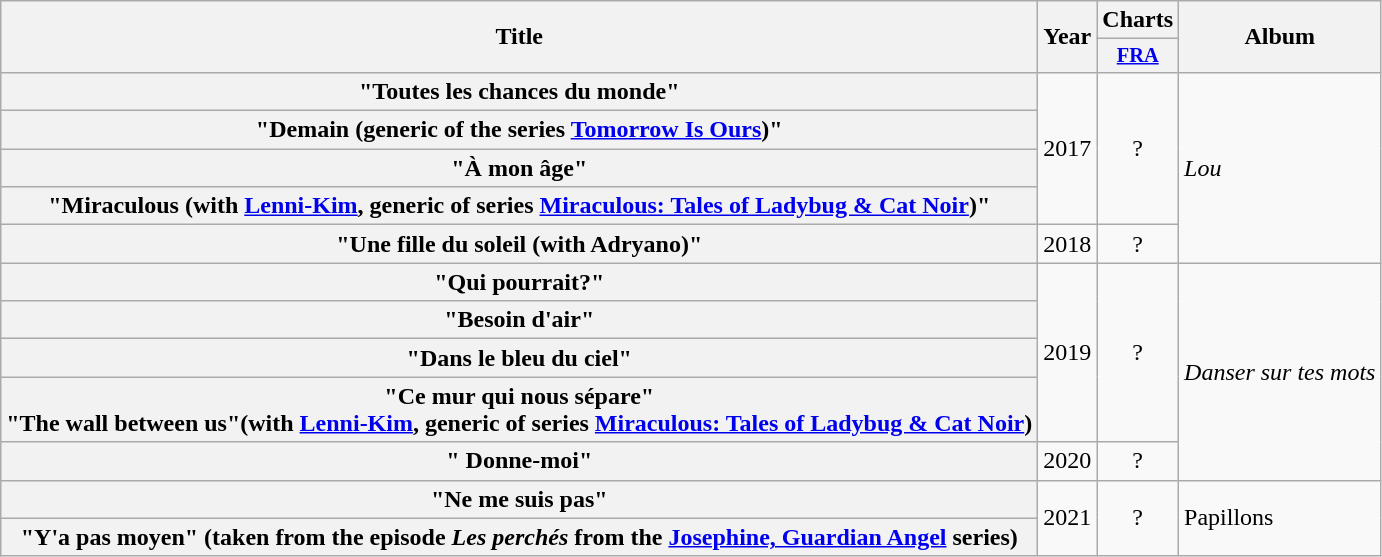<table class="wikitable sortable plainrowheaders">
<tr>
<th rowspan="2">Title</th>
<th rowspan="2">Year</th>
<th colspan="1">Charts</th>
<th rowspan="2">Album</th>
</tr>
<tr>
<th scope="row" style="width:3em;font-size:85%"><a href='#'>FRA</a></th>
</tr>
<tr>
<th scope="row">"Toutes les chances du monde"</th>
<td rowspan="4" align="center">2017</td>
<td rowspan="4" align="center">?</td>
<td rowspan="5"><em>Lou</em></td>
</tr>
<tr>
<th scope="row">"Demain (generic of the series <a href='#'>Tomorrow Is Ours</a>)"</th>
</tr>
<tr>
<th scope="row">"À mon âge"</th>
</tr>
<tr>
<th scope="row">"Miraculous (with <a href='#'>Lenni-Kim</a>, generic of series <a href='#'>Miraculous: Tales of Ladybug & Cat Noir</a>)"</th>
</tr>
<tr>
<th scope="row">"Une fille du soleil (with Adryano)"</th>
<td rowspan="1" align="center">2018</td>
<td rowspan="1" align="center">?</td>
</tr>
<tr>
<th scope="row">"Qui pourrait?"</th>
<td rowspan="4" align="center">2019</td>
<td rowspan="4" align="center">?</td>
<td rowspan="5"><em>Danser sur tes mots</em></td>
</tr>
<tr>
<th scope="row">"Besoin d'air"</th>
</tr>
<tr>
<th scope="row">"Dans le bleu du ciel"</th>
</tr>
<tr>
<th scope="row">"Ce mur qui nous sépare"<br>"The wall between us"(with <a href='#'>Lenni-Kim</a>, generic of series <a href='#'>Miraculous: Tales of Ladybug & Cat Noir</a>)</th>
</tr>
<tr>
<th scope="row">" Donne-moi"</th>
<td rowspan="1" align="center">2020</td>
<td rowspan="1" align="center">?</td>
</tr>
<tr>
<th scope="row">"Ne me suis pas"</th>
<td rowspan="2" align="center">2021</td>
<td rowspan="2" align="center">?</td>
<td rowspan="2">Papillons</td>
</tr>
<tr>
<th scope="row">"Y'a pas moyen" (taken from the episode <em>Les perchés</em> from the <a href='#'>Josephine, Guardian Angel</a> series)</th>
</tr>
</table>
